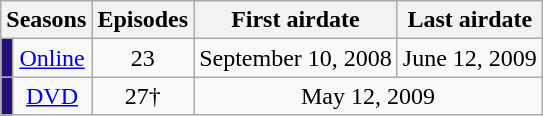<table class="wikitable" style="text-align:center">
<tr>
<th colspan="2">Seasons</th>
<th>Episodes</th>
<th>First airdate</th>
<th>Last airdate</th>
</tr>
<tr>
<td style="background:#240f76"></td>
<td><a href='#'>Online</a></td>
<td>23</td>
<td>September 10, 2008</td>
<td>June 12, 2009</td>
</tr>
<tr>
<td style="background:#240f76"></td>
<td><a href='#'>DVD</a></td>
<td>27†</td>
<td List of Seth MacFarlane's Cavalcade of Cartoon Comedy episodes colspan="2" align="Center">May 12, 2009</td>
</tr>
</table>
